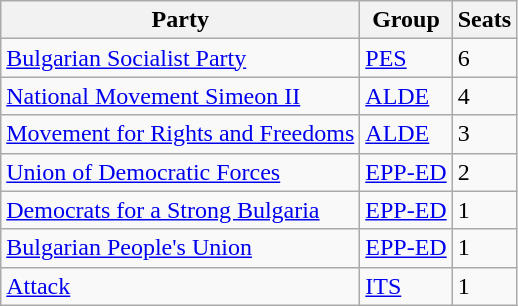<table class="wikitable">
<tr>
<th>Party</th>
<th>Group</th>
<th>Seats</th>
</tr>
<tr>
<td><a href='#'>Bulgarian Socialist Party</a></td>
<td><a href='#'>PES</a></td>
<td>6</td>
</tr>
<tr>
<td><a href='#'>National Movement Simeon II</a></td>
<td><a href='#'>ALDE</a></td>
<td>4</td>
</tr>
<tr>
<td><a href='#'>Movement for Rights and Freedoms</a></td>
<td><a href='#'>ALDE</a></td>
<td>3</td>
</tr>
<tr>
<td><a href='#'>Union of Democratic Forces</a></td>
<td><a href='#'>EPP-ED</a></td>
<td>2</td>
</tr>
<tr>
<td><a href='#'>Democrats for a Strong Bulgaria</a></td>
<td><a href='#'>EPP-ED</a></td>
<td>1</td>
</tr>
<tr>
<td><a href='#'>Bulgarian People's Union</a></td>
<td><a href='#'>EPP-ED</a></td>
<td>1</td>
</tr>
<tr>
<td><a href='#'>Attack</a></td>
<td><a href='#'>ITS</a></td>
<td>1</td>
</tr>
</table>
